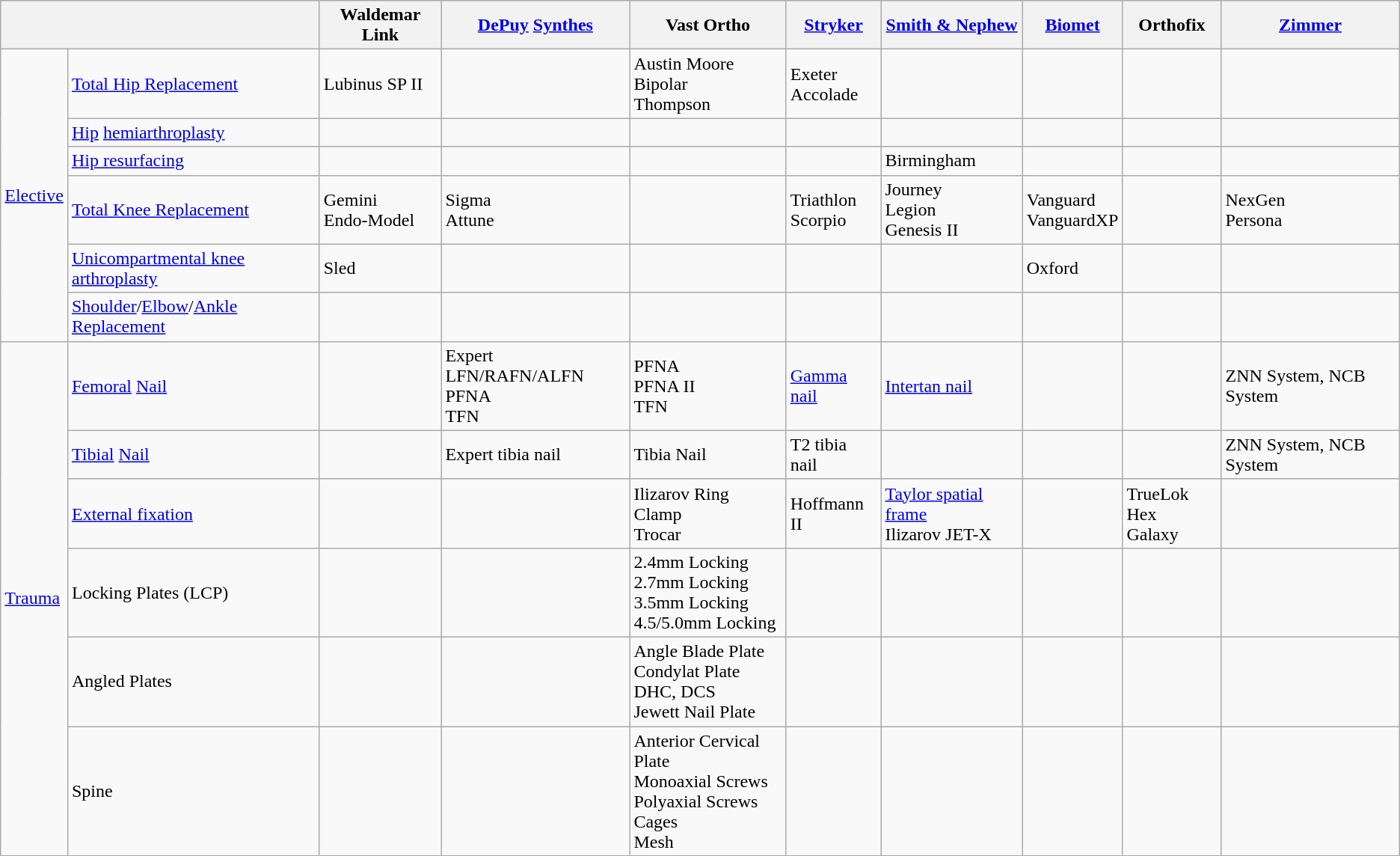<table class="wikitable">
<tr>
<th colspan="2"></th>
<th>Waldemar Link</th>
<th><a href='#'>DePuy</a> <a href='#'>Synthes</a></th>
<th>Vast Ortho</th>
<th><a href='#'>Stryker</a></th>
<th><a href='#'>Smith & Nephew</a></th>
<th><a href='#'>Biomet</a></th>
<th>Orthofix</th>
<th><a href='#'>Zimmer</a></th>
</tr>
<tr>
<td rowspan="6"><a href='#'>Elective</a></td>
<td><a href='#'>Total Hip Replacement</a></td>
<td>Lubinus SP II</td>
<td></td>
<td>Austin Moore<br>Bipolar<br>Thompson</td>
<td>Exeter<br>Accolade</td>
<td></td>
<td></td>
<td></td>
<td></td>
</tr>
<tr>
<td><a href='#'>Hip</a> <a href='#'>hemiarthroplasty</a></td>
<td></td>
<td></td>
<td></td>
<td></td>
<td></td>
<td></td>
<td></td>
<td></td>
</tr>
<tr>
<td><a href='#'>Hip resurfacing</a></td>
<td></td>
<td></td>
<td></td>
<td></td>
<td>Birmingham</td>
<td></td>
<td></td>
<td></td>
</tr>
<tr>
<td><a href='#'>Total Knee Replacement</a></td>
<td>Gemini<br>Endo-Model</td>
<td>Sigma<br>Attune</td>
<td></td>
<td>Triathlon<br>Scorpio</td>
<td>Journey<br>Legion<br>Genesis II</td>
<td>Vanguard<br>VanguardXP</td>
<td></td>
<td>NexGen<br>Persona</td>
</tr>
<tr>
<td><a href='#'>Unicompartmental knee arthroplasty</a></td>
<td>Sled</td>
<td></td>
<td></td>
<td></td>
<td></td>
<td>Oxford</td>
<td></td>
<td></td>
</tr>
<tr>
<td><a href='#'>Shoulder</a>/<a href='#'>Elbow</a>/<a href='#'>Ankle</a> <a href='#'>Replacement</a></td>
<td></td>
<td></td>
<td></td>
<td></td>
<td></td>
<td></td>
<td></td>
<td></td>
</tr>
<tr>
<td rowspan="6"><a href='#'>Trauma</a></td>
<td><a href='#'>Femoral</a> <a href='#'>Nail</a></td>
<td></td>
<td>Expert LFN/RAFN/ALFN<br>PFNA<br>TFN</td>
<td>PFNA<br>PFNA II<br>TFN</td>
<td><a href='#'>Gamma nail</a></td>
<td><a href='#'>Intertan nail</a></td>
<td></td>
<td></td>
<td>ZNN System, NCB System</td>
</tr>
<tr>
<td><a href='#'>Tibial</a> <a href='#'>Nail</a></td>
<td></td>
<td>Expert tibia nail</td>
<td>Tibia Nail</td>
<td>T2 tibia nail</td>
<td></td>
<td></td>
<td></td>
<td>ZNN System, NCB System</td>
</tr>
<tr>
<td><a href='#'>External fixation</a></td>
<td></td>
<td></td>
<td>Ilizarov Ring<br>Clamp<br>Trocar</td>
<td>Hoffmann II</td>
<td><a href='#'>Taylor spatial frame</a><br>Ilizarov
JET-X</td>
<td></td>
<td>TrueLok Hex<br>Galaxy</td>
<td></td>
</tr>
<tr>
<td>Locking Plates (LCP)</td>
<td></td>
<td></td>
<td>2.4mm Locking<br>2.7mm Locking<br>3.5mm Locking<br>4.5/5.0mm Locking</td>
<td></td>
<td></td>
<td></td>
<td></td>
<td></td>
</tr>
<tr>
<td>Angled Plates</td>
<td></td>
<td></td>
<td>Angle Blade Plate<br>Condylat Plate<br>DHC, DCS<br>Jewett Nail Plate</td>
<td></td>
<td></td>
<td></td>
<td></td>
<td></td>
</tr>
<tr>
<td>Spine</td>
<td></td>
<td></td>
<td>Anterior Cervical Plate<br>Monoaxial Screws<br>Polyaxial Screws<br>Cages<br>Mesh</td>
<td></td>
<td></td>
<td></td>
<td></td>
<td></td>
</tr>
</table>
